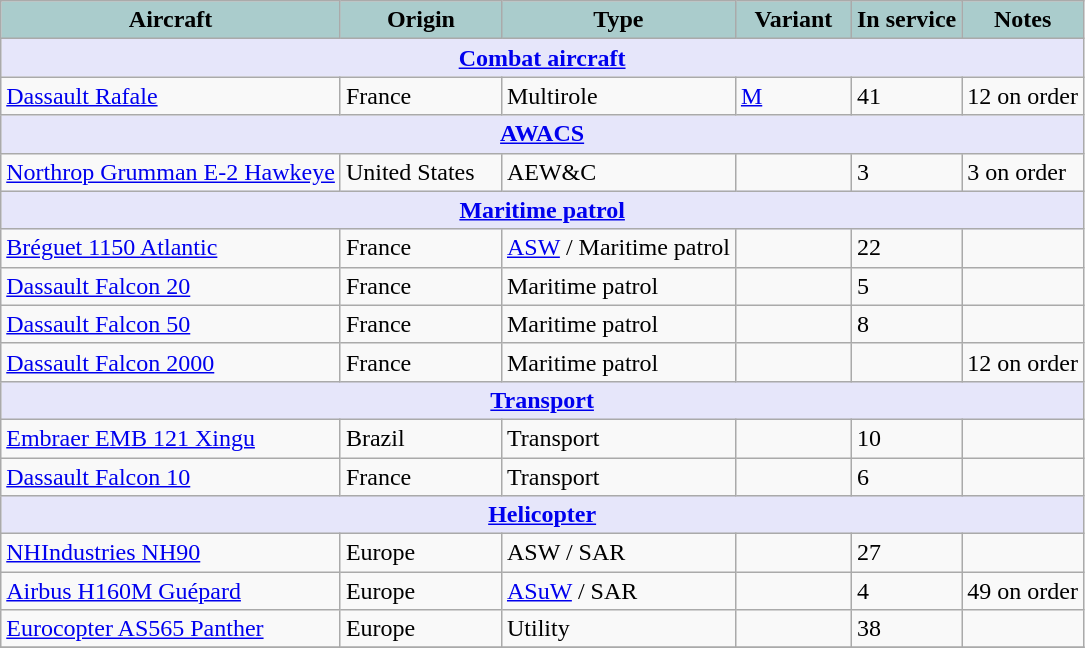<table class="wikitable plainrowheaders">
<tr valign=top>
<th scope="col" style="background:#acc;">Aircraft</th>
<th scope="col" style="background:#acc; width:100px;">Origin</th>
<th scope="col" style="background:#acc;">Type</th>
<th scope="col" style="background:#acc; width:70px;">Variant</th>
<th scope="col" style="background:#acc;">In service</th>
<th scope="col" style="background:#acc;">Notes</th>
</tr>
<tr>
<th style="align: center; background: lavender;" colspan="6"><a href='#'>Combat aircraft</a></th>
</tr>
<tr>
<td><a href='#'>Dassault Rafale</a></td>
<td>France</td>
<td>Multirole</td>
<td><a href='#'>M</a></td>
<td>41</td>
<td>12 on order</td>
</tr>
<tr>
<th style="align: center; background: lavender;" colspan="6"><a href='#'>AWACS</a></th>
</tr>
<tr>
<td><a href='#'>Northrop Grumman E-2 Hawkeye</a></td>
<td>United States</td>
<td>AEW&C</td>
<td></td>
<td>3</td>
<td>3 on order</td>
</tr>
<tr>
<th style="align: center; background: lavender;" colspan="6"><a href='#'>Maritime patrol</a></th>
</tr>
<tr>
<td><a href='#'>Bréguet 1150 Atlantic</a></td>
<td>France</td>
<td><a href='#'>ASW</a> / Maritime patrol</td>
<td></td>
<td>22</td>
<td></td>
</tr>
<tr>
<td><a href='#'>Dassault Falcon 20</a></td>
<td>France</td>
<td>Maritime patrol</td>
<td></td>
<td>5</td>
<td></td>
</tr>
<tr>
<td><a href='#'>Dassault Falcon 50</a></td>
<td>France</td>
<td>Maritime patrol</td>
<td></td>
<td>8</td>
<td></td>
</tr>
<tr>
<td><a href='#'>Dassault Falcon 2000</a></td>
<td>France</td>
<td>Maritime patrol</td>
<td></td>
<td></td>
<td>12 on order</td>
</tr>
<tr>
<th style="align: center; background: lavender;" colspan="6"><a href='#'>Transport</a></th>
</tr>
<tr>
<td><a href='#'>Embraer EMB 121 Xingu</a></td>
<td>Brazil</td>
<td>Transport</td>
<td></td>
<td>10</td>
<td></td>
</tr>
<tr>
<td><a href='#'>Dassault Falcon 10</a></td>
<td>France</td>
<td>Transport</td>
<td></td>
<td>6</td>
<td></td>
</tr>
<tr>
<th style="align: center; background: lavender;" colspan="6"><a href='#'>Helicopter</a></th>
</tr>
<tr>
<td><a href='#'>NHIndustries NH90</a></td>
<td>Europe</td>
<td>ASW / SAR</td>
<td></td>
<td>27</td>
<td></td>
</tr>
<tr>
<td><a href='#'>Airbus H160M Guépard</a></td>
<td>Europe</td>
<td><a href='#'>ASuW</a> / SAR</td>
<td></td>
<td>4</td>
<td>49 on order</td>
</tr>
<tr>
<td><a href='#'>Eurocopter AS565 Panther</a></td>
<td>Europe</td>
<td>Utility</td>
<td></td>
<td>38</td>
<td></td>
</tr>
<tr>
</tr>
</table>
